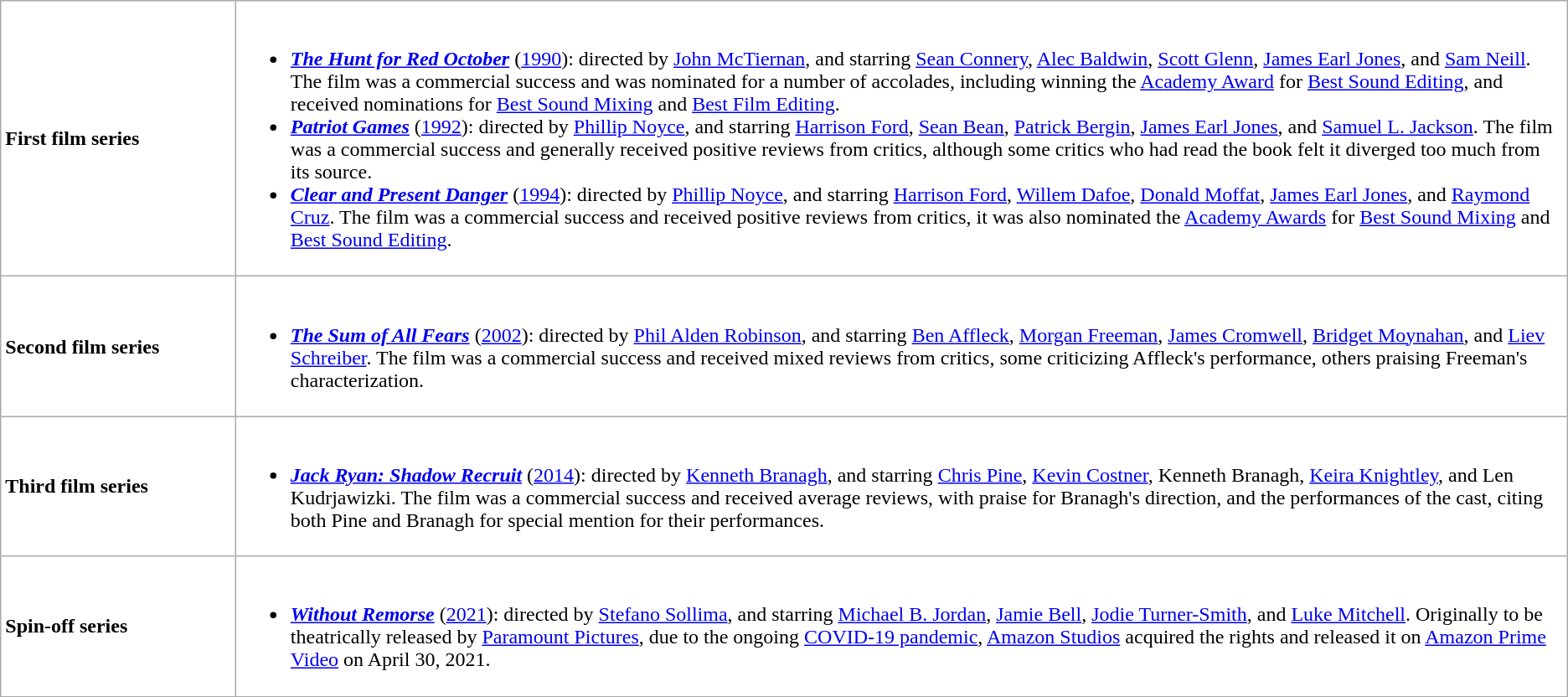<table class="wikitable">
<tr>
<td style="background:white; color:black; width:15%;"><strong>First film series</strong></td>
<td style="background:white;"><br><ul><li><strong><em><a href='#'>The Hunt for Red October</a></em></strong> (<a href='#'>1990</a>): directed by <a href='#'>John McTiernan</a>, and starring <a href='#'>Sean Connery</a>, <a href='#'>Alec Baldwin</a>, <a href='#'>Scott Glenn</a>, <a href='#'>James Earl Jones</a>, and <a href='#'>Sam Neill</a>. The film was a commercial success and was nominated for a number of accolades, including winning the <a href='#'>Academy Award</a> for <a href='#'>Best Sound Editing</a>, and received nominations for <a href='#'>Best Sound Mixing</a> and <a href='#'>Best Film Editing</a>.</li><li><strong><em><a href='#'>Patriot Games</a></em></strong> (<a href='#'>1992</a>): directed by <a href='#'>Phillip Noyce</a>, and starring <a href='#'>Harrison Ford</a>, <a href='#'>Sean Bean</a>, <a href='#'>Patrick Bergin</a>, <a href='#'>James Earl Jones</a>, and <a href='#'>Samuel L. Jackson</a>. The film was a commercial success and generally received positive reviews from critics, although some critics who had read the book felt it diverged too much from its source.</li><li><strong><em><a href='#'>Clear and Present Danger</a></em></strong> (<a href='#'>1994</a>): directed by <a href='#'>Phillip Noyce</a>, and starring <a href='#'>Harrison Ford</a>, <a href='#'>Willem Dafoe</a>, <a href='#'>Donald Moffat</a>, <a href='#'>James Earl Jones</a>, and <a href='#'>Raymond Cruz</a>. The film was a commercial success and received positive reviews from critics, it was also nominated the <a href='#'>Academy Awards</a> for <a href='#'>Best Sound Mixing</a> and <a href='#'>Best Sound Editing</a>.</li></ul></td>
</tr>
<tr>
<td style="background:white; color:black; width:15%;"><strong>Second film series</strong></td>
<td style="background:white;"><br><ul><li><strong><em><a href='#'>The Sum of All Fears</a></em></strong> (<a href='#'>2002</a>): directed by <a href='#'>Phil Alden Robinson</a>, and starring <a href='#'>Ben Affleck</a>, <a href='#'>Morgan Freeman</a>, <a href='#'>James Cromwell</a>, <a href='#'>Bridget Moynahan</a>, and <a href='#'>Liev Schreiber</a>. The film was a commercial success and received mixed reviews from critics, some criticizing Affleck's performance, others praising Freeman's characterization.</li></ul></td>
</tr>
<tr>
<td style="background:white; color:black; width:15%;"><strong>Third film series</strong></td>
<td style="background:white;"><br><ul><li><strong><em><a href='#'>Jack Ryan: Shadow Recruit</a></em></strong> (<a href='#'>2014</a>): directed by <a href='#'>Kenneth Branagh</a>, and starring <a href='#'>Chris Pine</a>, <a href='#'>Kevin Costner</a>, Kenneth Branagh, <a href='#'>Keira Knightley</a>, and Len Kudrjawizki. The film was a commercial success and received average reviews, with praise for Branagh's direction, and the performances of the cast, citing both Pine and Branagh for special mention for their performances.</li></ul></td>
</tr>
<tr>
<td style="background:white; color:black; width:15%;"><strong>Spin-off series</strong></td>
<td style="background:white;"><br><ul><li><strong><em><a href='#'>Without Remorse</a></em></strong> (<a href='#'>2021</a>): directed by <a href='#'>Stefano Sollima</a>, and starring  <a href='#'>Michael B. Jordan</a>, <a href='#'>Jamie Bell</a>, <a href='#'>Jodie Turner-Smith</a>, and <a href='#'>Luke Mitchell</a>. Originally to be theatrically released by <a href='#'>Paramount Pictures</a>, due to the ongoing <a href='#'>COVID-19 pandemic</a>, <a href='#'>Amazon Studios</a> acquired the rights and released it on <a href='#'>Amazon Prime Video</a> on April 30, 2021.</li></ul></td>
</tr>
</table>
